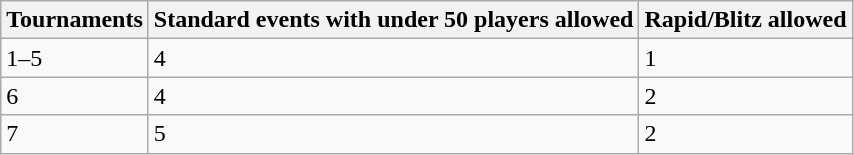<table class="wikitable">
<tr>
<th>Tournaments</th>
<th>Standard events with under 50 players allowed</th>
<th>Rapid/Blitz allowed</th>
</tr>
<tr>
<td>1–5</td>
<td>4</td>
<td>1</td>
</tr>
<tr>
<td>6</td>
<td>4</td>
<td>2</td>
</tr>
<tr>
<td>7</td>
<td>5</td>
<td>2</td>
</tr>
</table>
